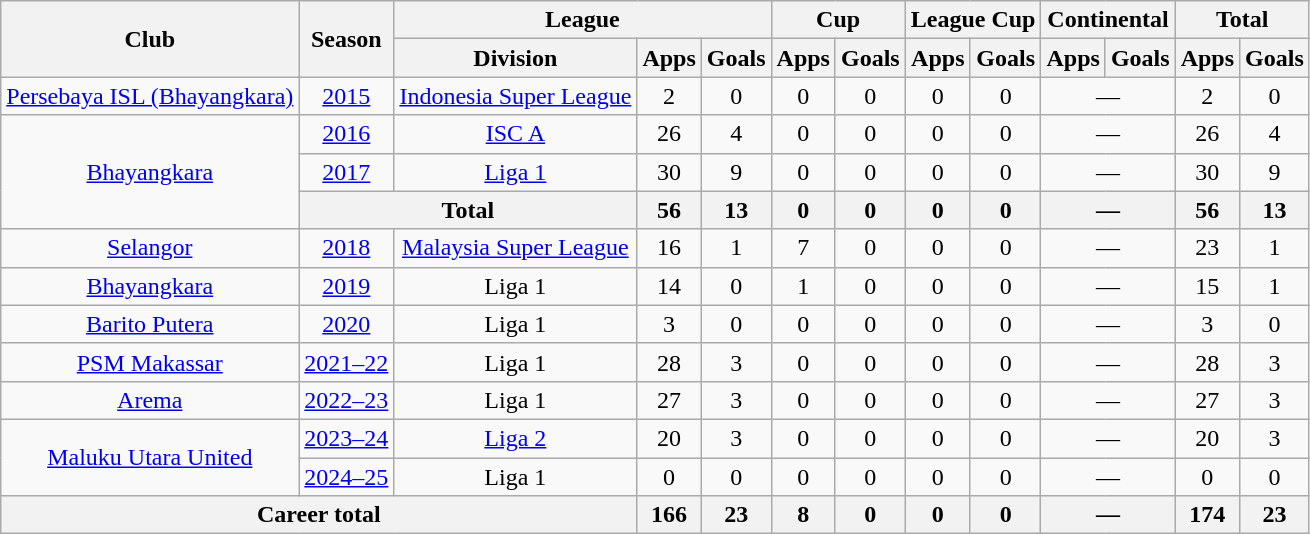<table class="wikitable" style="text-align: center;">
<tr>
<th rowspan="2">Club</th>
<th rowspan="2">Season</th>
<th colspan="3">League</th>
<th colspan="2">Cup</th>
<th colspan="2">League Cup</th>
<th colspan="2">Continental</th>
<th colspan="2">Total</th>
</tr>
<tr>
<th>Division</th>
<th>Apps</th>
<th>Goals</th>
<th>Apps</th>
<th>Goals</th>
<th>Apps</th>
<th>Goals</th>
<th>Apps</th>
<th>Goals</th>
<th>Apps</th>
<th>Goals</th>
</tr>
<tr>
<td rowspan=1><a href='#'>Persebaya ISL (Bhayangkara)</a></td>
<td><a href='#'>2015</a></td>
<td><a href='#'>Indonesia Super League</a></td>
<td>2</td>
<td>0</td>
<td>0</td>
<td>0</td>
<td>0</td>
<td>0</td>
<td colspan=2>—</td>
<td>2</td>
<td>0</td>
</tr>
<tr>
<td rowspan=3><a href='#'>Bhayangkara</a></td>
<td><a href='#'>2016</a></td>
<td><a href='#'>ISC A</a></td>
<td>26</td>
<td>4</td>
<td>0</td>
<td>0</td>
<td>0</td>
<td>0</td>
<td colspan=2>—</td>
<td>26</td>
<td>4</td>
</tr>
<tr>
<td><a href='#'>2017</a></td>
<td><a href='#'>Liga 1</a></td>
<td>30</td>
<td>9</td>
<td>0</td>
<td>0</td>
<td>0</td>
<td>0</td>
<td colspan=2>—</td>
<td>30</td>
<td>9</td>
</tr>
<tr>
<th colspan="2">Total</th>
<th>56</th>
<th>13</th>
<th>0</th>
<th>0</th>
<th>0</th>
<th>0</th>
<th colspan="2">—</th>
<th>56</th>
<th>13</th>
</tr>
<tr>
<td rowspan=1><a href='#'>Selangor</a></td>
<td><a href='#'>2018</a></td>
<td><a href='#'>Malaysia Super League</a></td>
<td>16</td>
<td>1</td>
<td>7</td>
<td>0</td>
<td>0</td>
<td>0</td>
<td colspan=2>—</td>
<td>23</td>
<td>1</td>
</tr>
<tr>
<td rowspan=1><a href='#'>Bhayangkara</a></td>
<td><a href='#'>2019</a></td>
<td>Liga 1</td>
<td>14</td>
<td>0</td>
<td>1</td>
<td>0</td>
<td>0</td>
<td>0</td>
<td colspan=2>—</td>
<td>15</td>
<td>1</td>
</tr>
<tr>
<td rowspan=1><a href='#'>Barito Putera</a></td>
<td><a href='#'>2020</a></td>
<td>Liga 1</td>
<td>3</td>
<td>0</td>
<td>0</td>
<td>0</td>
<td>0</td>
<td>0</td>
<td colspan=2>—</td>
<td>3</td>
<td>0</td>
</tr>
<tr>
<td rowspan=1><a href='#'>PSM Makassar</a></td>
<td><a href='#'>2021–22</a></td>
<td>Liga 1</td>
<td>28</td>
<td>3</td>
<td>0</td>
<td>0</td>
<td>0</td>
<td>0</td>
<td colspan=2>—</td>
<td>28</td>
<td>3</td>
</tr>
<tr>
<td rowspan="1"><a href='#'>Arema</a></td>
<td><a href='#'>2022–23</a></td>
<td rowspan="1">Liga 1</td>
<td>27</td>
<td>3</td>
<td>0</td>
<td>0</td>
<td>0</td>
<td>0</td>
<td colspan="2">—</td>
<td>27</td>
<td>3</td>
</tr>
<tr>
<td rowspan="2"><a href='#'>Maluku Utara United</a></td>
<td><a href='#'>2023–24</a></td>
<td rowspan="1"><a href='#'>Liga 2</a></td>
<td>20</td>
<td>3</td>
<td>0</td>
<td>0</td>
<td>0</td>
<td>0</td>
<td colspan="2">—</td>
<td>20</td>
<td>3</td>
</tr>
<tr>
<td><a href='#'>2024–25</a></td>
<td rowspan="1">Liga 1</td>
<td>0</td>
<td>0</td>
<td>0</td>
<td>0</td>
<td>0</td>
<td>0</td>
<td colspan="2">—</td>
<td>0</td>
<td>0</td>
</tr>
<tr>
<th colspan="3">Career total</th>
<th>166</th>
<th>23</th>
<th>8</th>
<th>0</th>
<th>0</th>
<th>0</th>
<th colspan="2">—</th>
<th>174</th>
<th>23</th>
</tr>
</table>
